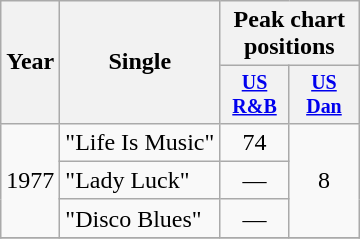<table class="wikitable" style="text-align:center;">
<tr>
<th rowspan="2">Year</th>
<th rowspan="2">Single</th>
<th colspan="2">Peak chart positions</th>
</tr>
<tr style="font-size:smaller;">
<th width="40"><a href='#'>US<br>R&B</a><br></th>
<th width="40"><a href='#'>US<br>Dan</a><br></th>
</tr>
<tr>
<td rowspan="3">1977</td>
<td align="left">"Life Is Music"</td>
<td>74</td>
<td rowspan="3">8</td>
</tr>
<tr>
<td align="left">"Lady Luck"</td>
<td>—</td>
</tr>
<tr>
<td align="left">"Disco Blues"</td>
<td>—</td>
</tr>
<tr>
</tr>
</table>
